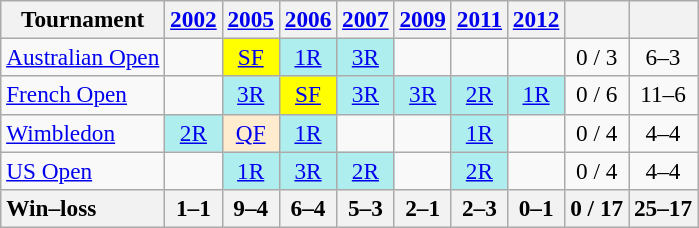<table class=wikitable style=text-align:center;font-size:97%>
<tr>
<th>Tournament</th>
<th><a href='#'>2002</a></th>
<th><a href='#'>2005</a></th>
<th><a href='#'>2006</a></th>
<th><a href='#'>2007</a></th>
<th><a href='#'>2009</a></th>
<th><a href='#'>2011</a></th>
<th><a href='#'>2012</a></th>
<th></th>
<th></th>
</tr>
<tr>
<td align=left><a href='#'>Australian Open</a></td>
<td></td>
<td bgcolor=yellow><a href='#'>SF</a></td>
<td bgcolor=afeeee><a href='#'>1R</a></td>
<td bgcolor=afeeee><a href='#'>3R</a></td>
<td></td>
<td></td>
<td></td>
<td>0 / 3</td>
<td>6–3</td>
</tr>
<tr>
<td align=left><a href='#'>French Open</a></td>
<td></td>
<td bgcolor=afeeee><a href='#'>3R</a></td>
<td bgcolor=yellow><a href='#'>SF</a></td>
<td bgcolor=afeeee><a href='#'>3R</a></td>
<td bgcolor=afeeee><a href='#'>3R</a></td>
<td bgcolor=afeeee><a href='#'>2R</a></td>
<td bgcolor=afeeee><a href='#'>1R</a></td>
<td>0 / 6</td>
<td>11–6</td>
</tr>
<tr>
<td align=left><a href='#'>Wimbledon</a></td>
<td bgcolor=afeeee><a href='#'>2R</a></td>
<td bgcolor=ffebcd><a href='#'>QF</a></td>
<td bgcolor=afeeee><a href='#'>1R</a></td>
<td></td>
<td></td>
<td bgcolor=afeeee><a href='#'>1R</a></td>
<td></td>
<td>0 / 4</td>
<td>4–4</td>
</tr>
<tr>
<td align=left><a href='#'>US Open</a></td>
<td></td>
<td bgcolor=afeeee><a href='#'>1R</a></td>
<td bgcolor=afeeee><a href='#'>3R</a></td>
<td bgcolor=afeeee><a href='#'>2R</a></td>
<td></td>
<td bgcolor=afeeee><a href='#'>2R</a></td>
<td></td>
<td>0 / 4</td>
<td>4–4</td>
</tr>
<tr>
<th style=text-align:left>Win–loss</th>
<th>1–1</th>
<th>9–4</th>
<th>6–4</th>
<th>5–3</th>
<th>2–1</th>
<th>2–3</th>
<th>0–1</th>
<th>0 / 17</th>
<th>25–17</th>
</tr>
</table>
